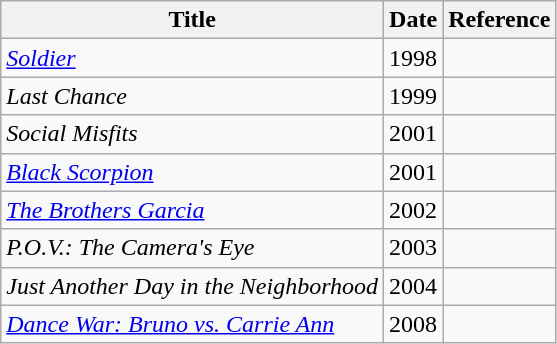<table class="wikitable">
<tr>
<th>Title</th>
<th>Date</th>
<th>Reference</th>
</tr>
<tr>
<td><a href='#'><em>Soldier</em></a></td>
<td>1998</td>
<td></td>
</tr>
<tr>
<td><em>Last Chance</em></td>
<td>1999</td>
<td></td>
</tr>
<tr>
<td><em>Social Misfits</em></td>
<td>2001</td>
<td></td>
</tr>
<tr>
<td><a href='#'><em>Black Scorpion</em></a></td>
<td>2001</td>
<td></td>
</tr>
<tr>
<td><a href='#'><em>The Brothers Garcia</em></a></td>
<td>2002</td>
<td></td>
</tr>
<tr>
<td><em>P.O.V.: The Camera's Eye</em></td>
<td>2003</td>
<td></td>
</tr>
<tr>
<td><em>Just Another Day in the Neighborhood</em></td>
<td>2004</td>
<td></td>
</tr>
<tr>
<td><em><a href='#'>Dance War: Bruno vs. Carrie Ann</a></em></td>
<td>2008</td>
<td></td>
</tr>
</table>
